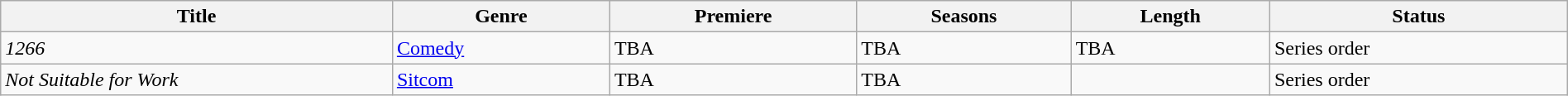<table class="wikitable sortable" style="width:100%;">
<tr>
<th scope="col" style="width:25%;">Title</th>
<th>Genre</th>
<th>Premiere</th>
<th>Seasons</th>
<th>Length</th>
<th>Status</th>
</tr>
<tr>
<td><em>1266</em></td>
<td><a href='#'>Comedy</a></td>
<td>TBA</td>
<td>TBA</td>
<td>TBA</td>
<td>Series order</td>
</tr>
<tr>
<td><em>Not Suitable for Work</em></td>
<td><a href='#'>Sitcom</a></td>
<td>TBA</td>
<td>TBA</td>
<td></td>
<td>Series order</td>
</tr>
</table>
